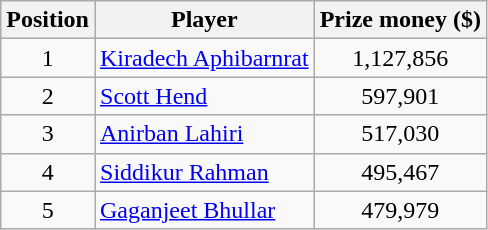<table class="wikitable">
<tr>
<th>Position</th>
<th>Player</th>
<th>Prize money ($)</th>
</tr>
<tr>
<td align=center>1</td>
<td> <a href='#'>Kiradech Aphibarnrat</a></td>
<td align=center>1,127,856</td>
</tr>
<tr>
<td align=center>2</td>
<td> <a href='#'>Scott Hend</a></td>
<td align=center>597,901</td>
</tr>
<tr>
<td align=center>3</td>
<td> <a href='#'>Anirban Lahiri</a></td>
<td align=center>517,030</td>
</tr>
<tr>
<td align=center>4</td>
<td> <a href='#'>Siddikur Rahman</a></td>
<td align=center>495,467</td>
</tr>
<tr>
<td align=center>5</td>
<td> <a href='#'>Gaganjeet Bhullar</a></td>
<td align=center>479,979</td>
</tr>
</table>
